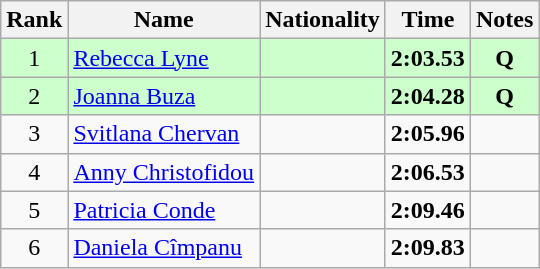<table class="wikitable sortable" style="text-align:center">
<tr>
<th>Rank</th>
<th>Name</th>
<th>Nationality</th>
<th>Time</th>
<th>Notes</th>
</tr>
<tr bgcolor=ccffcc>
<td>1</td>
<td align=left><a href='#'>Rebecca Lyne</a></td>
<td align=left></td>
<td><strong>2:03.53</strong></td>
<td><strong>Q</strong></td>
</tr>
<tr bgcolor=ccffcc>
<td>2</td>
<td align=left><a href='#'>Joanna Buza</a></td>
<td align=left></td>
<td><strong>2:04.28</strong></td>
<td><strong>Q</strong></td>
</tr>
<tr>
<td>3</td>
<td align=left><a href='#'>Svitlana Chervan</a></td>
<td align=left></td>
<td><strong>2:05.96</strong></td>
<td></td>
</tr>
<tr>
<td>4</td>
<td align=left><a href='#'>Anny Christofidou</a></td>
<td align=left></td>
<td><strong>2:06.53</strong></td>
<td></td>
</tr>
<tr>
<td>5</td>
<td align=left><a href='#'>Patricia Conde</a></td>
<td align=left></td>
<td><strong>2:09.46</strong></td>
<td></td>
</tr>
<tr>
<td>6</td>
<td align=left><a href='#'>Daniela Cîmpanu</a></td>
<td align=left></td>
<td><strong>2:09.83</strong></td>
<td></td>
</tr>
</table>
